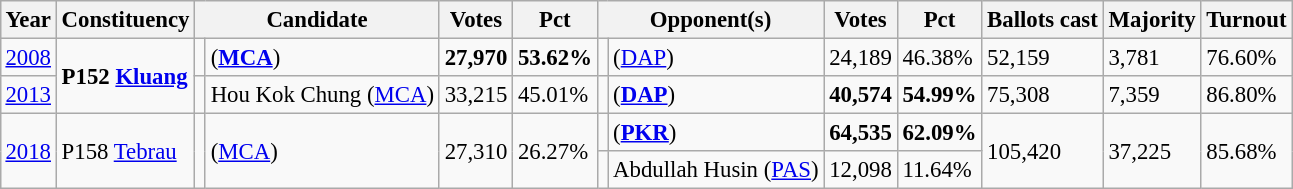<table class="wikitable" style="margin:0.5em ; font-size:95%">
<tr>
<th>Year</th>
<th>Constituency</th>
<th colspan=2>Candidate</th>
<th>Votes</th>
<th>Pct</th>
<th colspan=2>Opponent(s)</th>
<th>Votes</th>
<th>Pct</th>
<th>Ballots cast</th>
<th>Majority</th>
<th>Turnout</th>
</tr>
<tr>
<td><a href='#'>2008</a></td>
<td rowspan=2><strong>P152 <a href='#'>Kluang</a></strong></td>
<td></td>
<td> (<a href='#'><strong>MCA</strong></a>)</td>
<td align="right"><strong>27,970</strong></td>
<td><strong>53.62%</strong></td>
<td></td>
<td> (<a href='#'>DAP</a>)</td>
<td align="right">24,189</td>
<td>46.38%</td>
<td>52,159</td>
<td>3,781</td>
<td>76.60%</td>
</tr>
<tr>
<td><a href='#'>2013</a></td>
<td></td>
<td>Hou Kok Chung (<a href='#'>MCA</a>)</td>
<td align="right">33,215</td>
<td>45.01%</td>
<td></td>
<td> (<a href='#'><strong>DAP</strong></a>)</td>
<td align="right"><strong>40,574</strong></td>
<td><strong>54.99%</strong></td>
<td>75,308</td>
<td>7,359</td>
<td>86.80%</td>
</tr>
<tr>
<td rowspan=2><a href='#'>2018</a></td>
<td rowspan=2>P158 <a href='#'>Tebrau</a></td>
<td rowspan=2 ></td>
<td rowspan=2> (<a href='#'>MCA</a>)</td>
<td rowspan=2 align="right">27,310</td>
<td rowspan=2>26.27%</td>
<td></td>
<td> (<a href='#'><strong>PKR</strong></a>)</td>
<td align="right"><strong>64,535</strong></td>
<td><strong>62.09%</strong></td>
<td rowspan=2>105,420</td>
<td rowspan=2>37,225</td>
<td rowspan=2>85.68%</td>
</tr>
<tr>
<td></td>
<td>Abdullah Husin (<a href='#'>PAS</a>)</td>
<td align="right">12,098</td>
<td>11.64%</td>
</tr>
</table>
